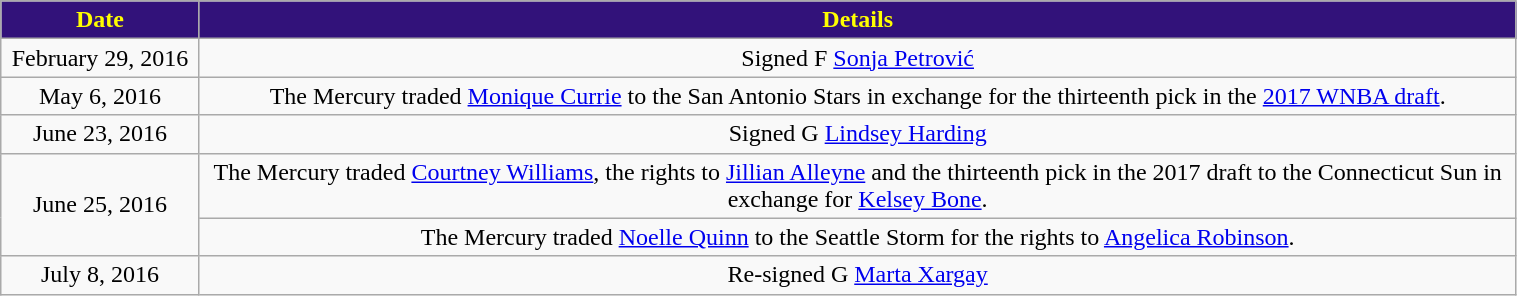<table class="wikitable" style="width:80%; text-align: center;">
<tr>
<th style="background:#32127A; color:#FFFF00;" width=125>Date</th>
<th style="background:#32127A; color:#FFFF00;" colspan=2>Details</th>
</tr>
<tr>
<td>February 29, 2016</td>
<td>Signed F <a href='#'>Sonja Petrović</a></td>
</tr>
<tr>
<td>May 6, 2016</td>
<td>The Mercury traded <a href='#'>Monique Currie</a> to the San Antonio Stars in exchange for the thirteenth pick in the <a href='#'>2017 WNBA draft</a>.</td>
</tr>
<tr>
<td>June 23, 2016</td>
<td>Signed G <a href='#'>Lindsey Harding</a></td>
</tr>
<tr>
<td rowspan=2>June 25, 2016</td>
<td>The Mercury traded <a href='#'>Courtney Williams</a>, the rights to <a href='#'>Jillian Alleyne</a> and the thirteenth pick in the 2017 draft to the Connecticut Sun in exchange for <a href='#'>Kelsey Bone</a>.</td>
</tr>
<tr>
<td>The Mercury traded <a href='#'>Noelle Quinn</a> to the Seattle Storm for the rights to <a href='#'>Angelica Robinson</a>.</td>
</tr>
<tr>
<td>July 8, 2016</td>
<td>Re-signed G <a href='#'>Marta Xargay</a></td>
</tr>
</table>
